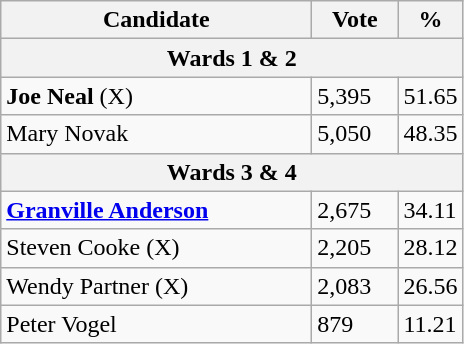<table class="wikitable">
<tr>
<th bgcolor="#DDDDFF" width="200px">Candidate</th>
<th bgcolor="#DDDDFF" width="50px">Vote</th>
<th bgcolor="#DDDDFF" width="30px">%</th>
</tr>
<tr>
<th colspan="3">Wards 1 & 2</th>
</tr>
<tr>
<td><strong>Joe Neal</strong> (X)</td>
<td>5,395</td>
<td>51.65</td>
</tr>
<tr>
<td>Mary Novak</td>
<td>5,050</td>
<td>48.35</td>
</tr>
<tr>
<th colspan="3">Wards 3 & 4</th>
</tr>
<tr>
<td><strong><a href='#'>Granville Anderson</a></strong></td>
<td>2,675</td>
<td>34.11</td>
</tr>
<tr>
<td>Steven Cooke (X)</td>
<td>2,205</td>
<td>28.12</td>
</tr>
<tr>
<td>Wendy Partner (X)</td>
<td>2,083</td>
<td>26.56</td>
</tr>
<tr>
<td>Peter Vogel</td>
<td>879</td>
<td>11.21</td>
</tr>
</table>
